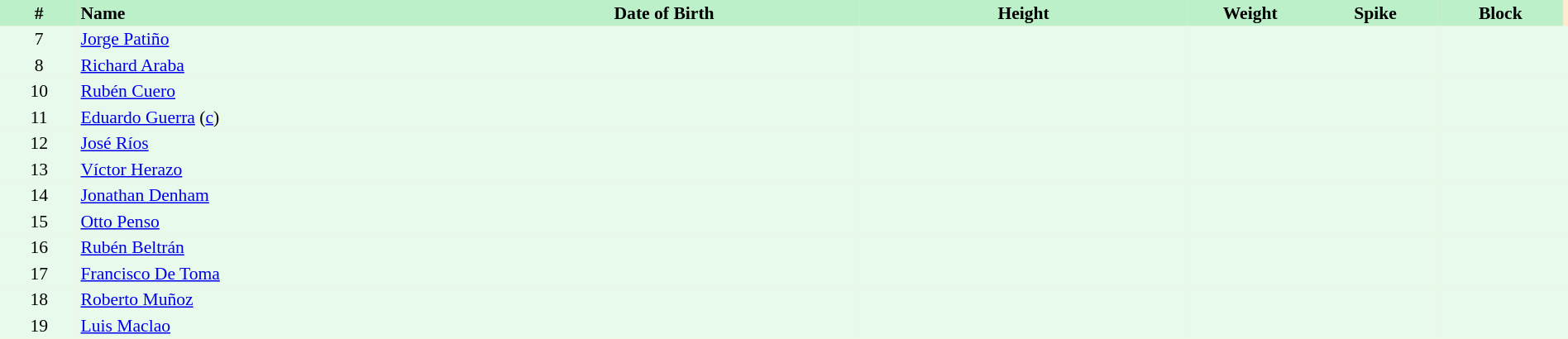<table border=0 cellpadding=2 cellspacing=0  |- bgcolor=#FFECCE style="text-align:center; font-size:90%;" width=100%>
<tr bgcolor=#BBF0C9>
<th width=5%>#</th>
<th width=25% align=left>Name</th>
<th width=25%>Date of Birth</th>
<th width=21%>Height</th>
<th width=8%>Weight</th>
<th width=8%>Spike</th>
<th width=8%>Block</th>
</tr>
<tr bgcolor=#E7FAEC>
<td>7</td>
<td align=left><a href='#'>Jorge Patiño</a></td>
<td></td>
<td></td>
<td></td>
<td></td>
<td></td>
<td></td>
</tr>
<tr bgcolor=#E7FAEC>
<td>8</td>
<td align=left><a href='#'>Richard Araba</a></td>
<td></td>
<td></td>
<td></td>
<td></td>
<td></td>
<td></td>
</tr>
<tr bgcolor=#E7FAEC>
<td>10</td>
<td align=left><a href='#'>Rubén Cuero</a></td>
<td></td>
<td></td>
<td></td>
<td></td>
<td></td>
<td></td>
</tr>
<tr bgcolor=#E7FAEC>
<td>11</td>
<td align=left><a href='#'>Eduardo Guerra</a> (<a href='#'>c</a>)</td>
<td></td>
<td></td>
<td></td>
<td></td>
<td></td>
<td></td>
</tr>
<tr bgcolor=#E7FAEC>
<td>12</td>
<td align=left><a href='#'>José Ríos</a></td>
<td></td>
<td></td>
<td></td>
<td></td>
<td></td>
<td></td>
</tr>
<tr bgcolor=#E7FAEC>
<td>13</td>
<td align=left><a href='#'>Víctor Herazo</a></td>
<td></td>
<td></td>
<td></td>
<td></td>
<td></td>
<td></td>
</tr>
<tr bgcolor=#E7FAEC>
<td>14</td>
<td align=left><a href='#'>Jonathan Denham</a></td>
<td></td>
<td></td>
<td></td>
<td></td>
<td></td>
<td></td>
</tr>
<tr bgcolor=#E7FAEC>
<td>15</td>
<td align=left><a href='#'>Otto Penso</a></td>
<td></td>
<td></td>
<td></td>
<td></td>
<td></td>
<td></td>
</tr>
<tr bgcolor=#E7FAEC>
<td>16</td>
<td align=left><a href='#'>Rubén Beltrán</a></td>
<td></td>
<td></td>
<td></td>
<td></td>
<td></td>
<td></td>
</tr>
<tr bgcolor=#E7FAEC>
<td>17</td>
<td align=left><a href='#'>Francisco De Toma</a></td>
<td></td>
<td></td>
<td></td>
<td></td>
<td></td>
<td></td>
</tr>
<tr bgcolor=#E7FAEC>
<td>18</td>
<td align=left><a href='#'>Roberto Muñoz</a></td>
<td></td>
<td></td>
<td></td>
<td></td>
<td></td>
<td></td>
</tr>
<tr bgcolor=#E7FAEC>
<td>19</td>
<td align=left><a href='#'>Luis Maclao</a></td>
<td></td>
<td></td>
<td></td>
<td></td>
<td></td>
<td></td>
</tr>
</table>
